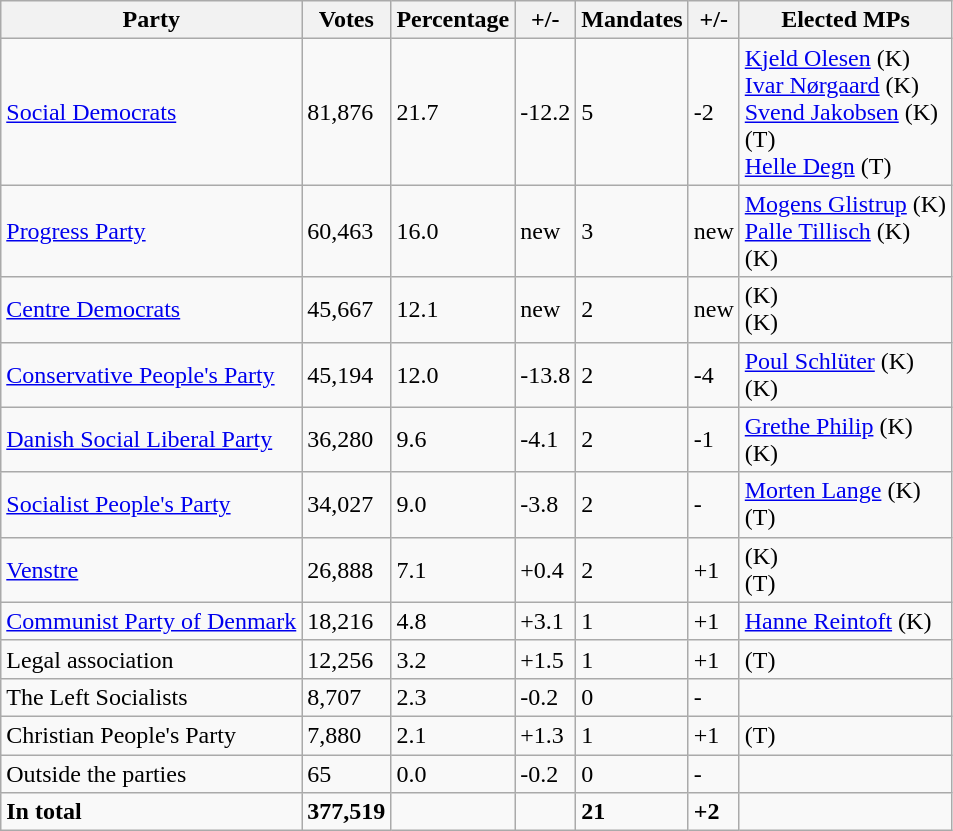<table class="wikitable">
<tr>
<th>Party</th>
<th>Votes</th>
<th>Percentage</th>
<th>+/-</th>
<th>Mandates</th>
<th>+/-</th>
<th>Elected MPs</th>
</tr>
<tr>
<td><a href='#'>Social Democrats</a></td>
<td>81,876</td>
<td>21.7</td>
<td>-12.2</td>
<td>5</td>
<td>-2</td>
<td><a href='#'>Kjeld Olesen</a> (K)<br><a href='#'>Ivar Nørgaard</a> (K)<br><a href='#'>Svend Jakobsen</a> (K)<br> (T)<br><a href='#'>Helle Degn</a> (T)</td>
</tr>
<tr>
<td><a href='#'>Progress Party</a></td>
<td>60,463</td>
<td>16.0</td>
<td>new</td>
<td>3</td>
<td>new</td>
<td><a href='#'>Mogens Glistrup</a> (K)<br><a href='#'>Palle Tillisch</a> (K)<br> (K)</td>
</tr>
<tr>
<td><a href='#'>Centre Democrats</a></td>
<td>45,667</td>
<td>12.1</td>
<td>new</td>
<td>2</td>
<td>new</td>
<td> (K)<br> (K)</td>
</tr>
<tr>
<td><a href='#'>Conservative People's Party</a></td>
<td>45,194</td>
<td>12.0</td>
<td>-13.8</td>
<td>2</td>
<td>-4</td>
<td><a href='#'>Poul Schlüter</a> (K)<br> (K)</td>
</tr>
<tr>
<td><a href='#'>Danish Social Liberal Party</a></td>
<td>36,280</td>
<td>9.6</td>
<td>-4.1</td>
<td>2</td>
<td>-1</td>
<td><a href='#'>Grethe Philip</a> (K)<br> (K)</td>
</tr>
<tr>
<td><a href='#'>Socialist People's Party</a></td>
<td>34,027</td>
<td>9.0</td>
<td>-3.8</td>
<td>2</td>
<td>-</td>
<td><a href='#'>Morten Lange</a> (K)<br> (T)</td>
</tr>
<tr>
<td><a href='#'>Venstre</a></td>
<td>26,888</td>
<td>7.1</td>
<td>+0.4</td>
<td>2</td>
<td>+1</td>
<td> (K)<br> (T)</td>
</tr>
<tr>
<td><a href='#'>Communist Party of Denmark</a></td>
<td>18,216</td>
<td>4.8</td>
<td>+3.1</td>
<td>1</td>
<td>+1</td>
<td><a href='#'>Hanne Reintoft</a> (K)</td>
</tr>
<tr>
<td>Legal association</td>
<td>12,256</td>
<td>3.2</td>
<td>+1.5</td>
<td>1</td>
<td>+1</td>
<td> (T)</td>
</tr>
<tr>
<td>The Left Socialists</td>
<td>8,707</td>
<td>2.3</td>
<td>-0.2</td>
<td>0</td>
<td>-</td>
<td></td>
</tr>
<tr>
<td>Christian People's Party</td>
<td>7,880</td>
<td>2.1</td>
<td>+1.3</td>
<td>1</td>
<td>+1</td>
<td> (T)</td>
</tr>
<tr>
<td>Outside the parties</td>
<td>65</td>
<td>0.0</td>
<td>-0.2</td>
<td>0</td>
<td>-</td>
<td></td>
</tr>
<tr>
<td><strong>In total</strong></td>
<td><strong>377,519</strong></td>
<td></td>
<td></td>
<td><strong>21</strong></td>
<td><strong>+2</strong></td>
<td></td>
</tr>
</table>
